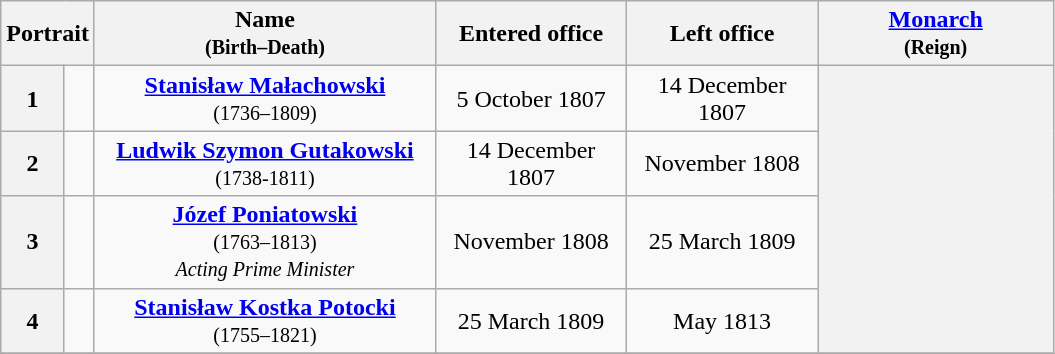<table class="wikitable"  style="text-align:center">
<tr>
<th colspan=2>Portrait</th>
<th width=220px>Name<br><small>(Birth–Death)</small></th>
<th width=120px>Entered office</th>
<th width=120px>Left office</th>
<th width=150px><a href='#'>Monarch</a><br><small>(Reign)</small></th>
</tr>
<tr>
<th>1</th>
<td></td>
<td><strong><a href='#'>Stanisław Małachowski</a></strong><br><small>(1736–1809)</small></td>
<td>5 October 1807</td>
<td>14 December 1807</td>
<th style="font-weight:normal; text-align:left;" rowspan="4"></th>
</tr>
<tr>
<th>2</th>
<td></td>
<td><strong><a href='#'>Ludwik Szymon Gutakowski</a></strong><br><small>(1738-1811)</small></td>
<td>14 December 1807</td>
<td>November 1808</td>
</tr>
<tr>
<th>3</th>
<td></td>
<td><strong><a href='#'>Józef Poniatowski</a></strong><br><small>(1763–1813)<br><em>Acting Prime Minister</em></small></td>
<td>November 1808</td>
<td>25 March 1809</td>
</tr>
<tr>
<th>4</th>
<td></td>
<td><strong><a href='#'>Stanisław Kostka Potocki</a></strong><br><small>(1755–1821)</small></td>
<td>25 March 1809</td>
<td>May 1813</td>
</tr>
<tr>
</tr>
</table>
